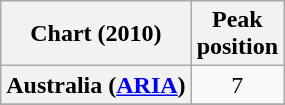<table class="wikitable sortable plainrowheaders" style="text-align:center;">
<tr>
<th scope="col">Chart (2010)</th>
<th scope="col">Peak<br>position</th>
</tr>
<tr>
<th scope="row">Australia (<a href='#'>ARIA</a>)</th>
<td>7</td>
</tr>
<tr>
</tr>
</table>
